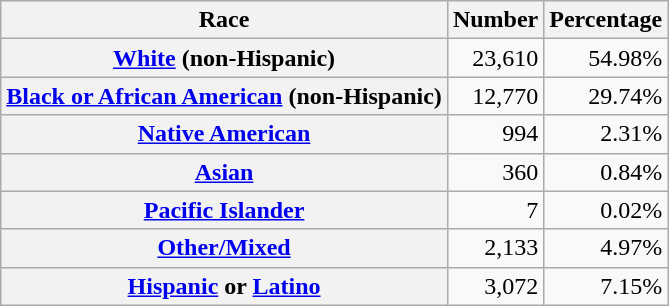<table class="wikitable" style="text-align:right">
<tr>
<th scope="col">Race</th>
<th scope="col">Number</th>
<th scope="col">Percentage</th>
</tr>
<tr>
<th scope="row"><a href='#'>White</a> (non-Hispanic)</th>
<td>23,610</td>
<td>54.98%</td>
</tr>
<tr>
<th scope="row"><a href='#'>Black or African American</a> (non-Hispanic)</th>
<td>12,770</td>
<td>29.74%</td>
</tr>
<tr>
<th scope="row"><a href='#'>Native American</a></th>
<td>994</td>
<td>2.31%</td>
</tr>
<tr>
<th scope="row"><a href='#'>Asian</a></th>
<td>360</td>
<td>0.84%</td>
</tr>
<tr>
<th scope="row"><a href='#'>Pacific Islander</a></th>
<td>7</td>
<td>0.02%</td>
</tr>
<tr>
<th scope="row"><a href='#'>Other/Mixed</a></th>
<td>2,133</td>
<td>4.97%</td>
</tr>
<tr>
<th scope="row"><a href='#'>Hispanic</a> or <a href='#'>Latino</a></th>
<td>3,072</td>
<td>7.15%</td>
</tr>
</table>
